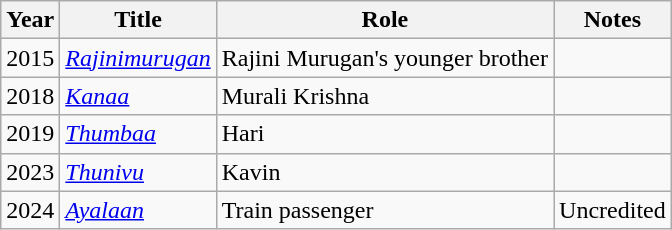<table class="wikitable sortable" style="font-size: 100%;">
<tr>
<th>Year</th>
<th>Title</th>
<th class="unsortable">Role</th>
<th class="unsortable">Notes</th>
</tr>
<tr>
<td rowspan="1">2015</td>
<td><em><a href='#'>Rajinimurugan</a></em></td>
<td>Rajini Murugan's younger brother</td>
<td></td>
</tr>
<tr>
<td rowspan="1">2018</td>
<td><em><a href='#'>Kanaa</a></em></td>
<td>Murali Krishna</td>
<td></td>
</tr>
<tr>
<td rowspan="1">2019</td>
<td><em><a href='#'>Thumbaa</a></em></td>
<td>Hari</td>
<td></td>
</tr>
<tr>
<td>2023</td>
<td><em><a href='#'>Thunivu</a></em></td>
<td>Kavin</td>
<td></td>
</tr>
<tr>
<td>2024</td>
<td><em><a href='#'>Ayalaan</a></em></td>
<td>Train passenger</td>
<td>Uncredited</td>
</tr>
</table>
